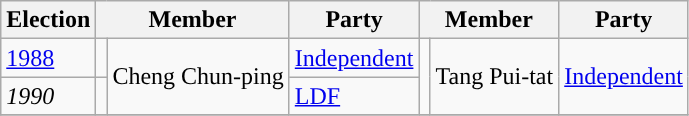<table class="wikitable">
<tr>
<th>Election</th>
<th colspan="2">Member</th>
<th>Party</th>
<th colspan="2">Member</th>
<th>Party</th>
</tr>
<tr>
<td><a href='#'>1988</a></td>
<td style="background-color: "></td>
<td rowspan=2>Cheng Chun-ping</td>
<td><a href='#'>Independent</a></td>
<td rowspan=2 style="background-color: "></td>
<td rowspan=2>Tang Pui-tat</td>
<td rowspan=2><a href='#'>Independent</a></td>
</tr>
<tr>
<td><em>1990</em></td>
<td style="background-color: "></td>
<td><a href='#'>LDF</a></td>
</tr>
<tr>
</tr>
</table>
